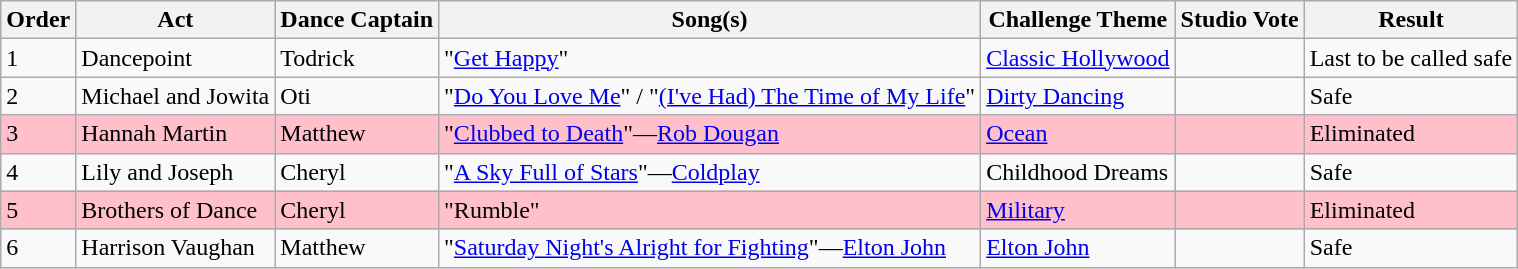<table class="wikitable sortable">
<tr>
<th>Order</th>
<th>Act</th>
<th>Dance Captain</th>
<th>Song(s)</th>
<th>Challenge Theme</th>
<th>Studio Vote</th>
<th>Result</th>
</tr>
<tr>
<td>1</td>
<td>Dancepoint</td>
<td>Todrick</td>
<td>"<a href='#'>Get Happy</a>"</td>
<td><a href='#'>Classic Hollywood</a></td>
<td></td>
<td>Last to be called safe</td>
</tr>
<tr>
<td>2</td>
<td>Michael and Jowita</td>
<td>Oti</td>
<td>"<a href='#'>Do You Love Me</a>" / "<a href='#'>(I've Had) The Time of My Life</a>"</td>
<td><a href='#'>Dirty Dancing</a></td>
<td></td>
<td>Safe</td>
</tr>
<tr bgcolor="pink">
<td>3</td>
<td>Hannah Martin</td>
<td>Matthew</td>
<td>"<a href='#'>Clubbed to Death</a>"—<a href='#'>Rob Dougan</a></td>
<td><a href='#'>Ocean</a></td>
<td></td>
<td>Eliminated</td>
</tr>
<tr>
<td>4</td>
<td>Lily and Joseph</td>
<td>Cheryl</td>
<td>"<a href='#'>A Sky Full of Stars</a>"—<a href='#'>Coldplay</a></td>
<td>Childhood Dreams</td>
<td></td>
<td>Safe</td>
</tr>
<tr bgcolor="pink">
<td>5</td>
<td>Brothers of Dance</td>
<td>Cheryl</td>
<td>"Rumble"</td>
<td><a href='#'>Military</a></td>
<td></td>
<td>Eliminated</td>
</tr>
<tr>
<td>6</td>
<td>Harrison Vaughan</td>
<td>Matthew</td>
<td>"<a href='#'>Saturday Night's Alright for Fighting</a>"—<a href='#'>Elton John</a></td>
<td><a href='#'>Elton John</a></td>
<td></td>
<td>Safe</td>
</tr>
</table>
